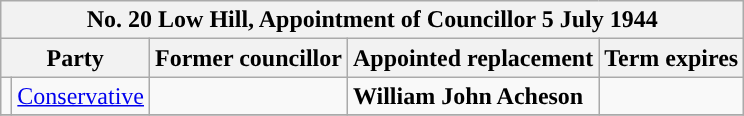<table class="wikitable">
<tr>
<th colspan="5"><strong>No. 20 Low Hill, Appointment of Councillor 5 July 1944</strong></th>
</tr>
<tr>
<th colspan="2">Party</th>
<th>Former councillor</th>
<th>Appointed replacement</th>
<th>Term expires</th>
</tr>
<tr>
<td style="background-color:"></td>
<td><a href='#'>Conservative</a></td>
<td></td>
<td><strong>William John Acheson</strong></td>
<td></td>
</tr>
<tr>
</tr>
</table>
